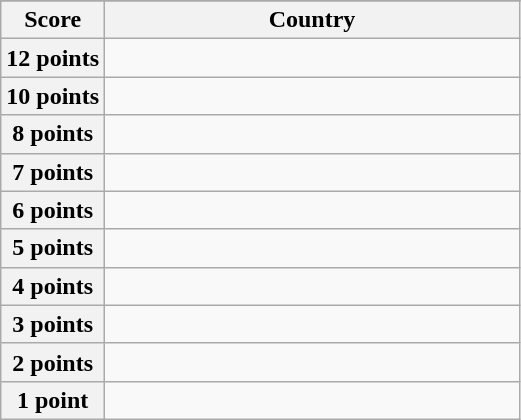<table class="wikitable">
<tr>
</tr>
<tr>
<th scope="col" width="20%">Score</th>
<th scope="col">Country</th>
</tr>
<tr>
<th scope="row">12 points</th>
<td></td>
</tr>
<tr>
<th scope="row">10 points</th>
<td></td>
</tr>
<tr>
<th scope="row">8 points</th>
<td></td>
</tr>
<tr>
<th scope="row">7 points</th>
<td></td>
</tr>
<tr>
<th scope="row">6 points</th>
<td></td>
</tr>
<tr>
<th scope="row">5 points</th>
<td></td>
</tr>
<tr>
<th scope="row">4 points</th>
<td></td>
</tr>
<tr>
<th scope="row">3 points</th>
<td></td>
</tr>
<tr>
<th scope="row">2 points</th>
<td></td>
</tr>
<tr>
<th scope="row">1 point</th>
<td></td>
</tr>
</table>
